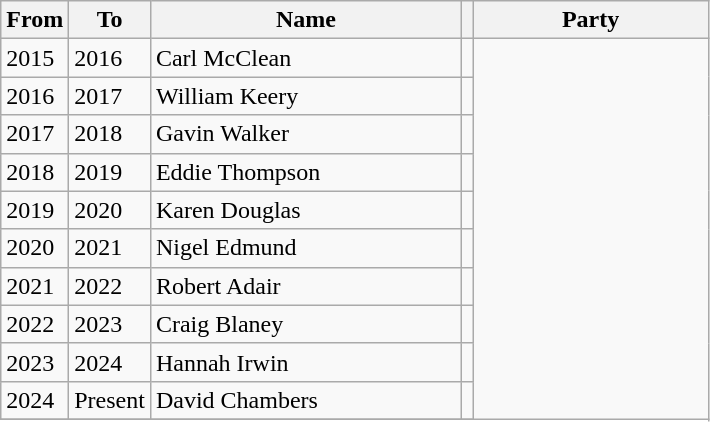<table class="wikitable sortable">
<tr>
<th>From</th>
<th>To</th>
<th scope="col" style="width:200px;">Name</th>
<th class="unsortable"></th>
<th scope="col" style="width:150px;">Party</th>
</tr>
<tr>
<td>2015</td>
<td>2016</td>
<td>Carl McClean</td>
<td></td>
</tr>
<tr>
<td>2016</td>
<td>2017</td>
<td>William Keery</td>
<td></td>
</tr>
<tr>
<td>2017</td>
<td>2018</td>
<td>Gavin Walker</td>
<td></td>
</tr>
<tr>
<td>2018</td>
<td>2019</td>
<td>Eddie Thompson</td>
<td></td>
</tr>
<tr>
<td>2019</td>
<td>2020</td>
<td>Karen Douglas</td>
<td></td>
</tr>
<tr>
<td>2020</td>
<td>2021</td>
<td>Nigel Edmund</td>
<td></td>
</tr>
<tr>
<td>2021</td>
<td>2022</td>
<td>Robert Adair</td>
<td></td>
</tr>
<tr>
<td>2022</td>
<td>2023</td>
<td>Craig Blaney</td>
<td></td>
</tr>
<tr>
<td>2023</td>
<td>2024</td>
<td>Hannah Irwin</td>
<td></td>
</tr>
<tr>
<td>2024</td>
<td>Present</td>
<td>David Chambers</td>
<td></td>
</tr>
<tr>
</tr>
</table>
